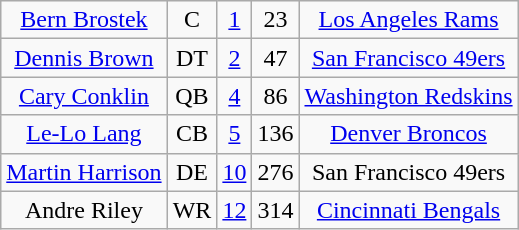<table class=wikitable style="text-align:center">
<tr>
<td><a href='#'>Bern Brostek</a></td>
<td>C</td>
<td><a href='#'>1</a></td>
<td>23</td>
<td><a href='#'>Los Angeles Rams</a></td>
</tr>
<tr>
<td><a href='#'>Dennis Brown</a></td>
<td>DT</td>
<td><a href='#'>2</a></td>
<td>47</td>
<td><a href='#'>San Francisco 49ers</a></td>
</tr>
<tr>
<td><a href='#'>Cary Conklin</a></td>
<td>QB</td>
<td><a href='#'>4</a></td>
<td>86</td>
<td><a href='#'>Washington Redskins</a></td>
</tr>
<tr>
<td><a href='#'>Le-Lo Lang</a></td>
<td>CB</td>
<td><a href='#'>5</a></td>
<td>136</td>
<td><a href='#'>Denver Broncos</a></td>
</tr>
<tr>
<td><a href='#'>Martin Harrison</a></td>
<td>DE</td>
<td><a href='#'>10</a></td>
<td>276</td>
<td>San Francisco 49ers</td>
</tr>
<tr>
<td>Andre Riley</td>
<td>WR</td>
<td><a href='#'>12</a></td>
<td>314</td>
<td><a href='#'>Cincinnati Bengals</a></td>
</tr>
</table>
